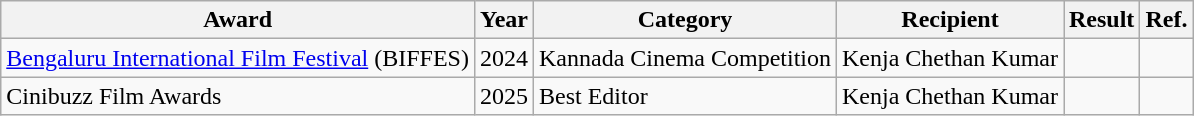<table class="wikitable">
<tr>
<th>Award</th>
<th>Year</th>
<th>Category</th>
<th>Recipient</th>
<th>Result</th>
<th>Ref.</th>
</tr>
<tr>
<td><a href='#'>Bengaluru International Film Festival</a> (BIFFES)</td>
<td>2024</td>
<td>Kannada Cinema Competition</td>
<td>Kenja Chethan Kumar</td>
<td></td>
<td></td>
</tr>
<tr>
<td>Cinibuzz Film Awards</td>
<td>2025</td>
<td>Best Editor</td>
<td>Kenja Chethan Kumar</td>
<td></td>
<td></td>
</tr>
</table>
